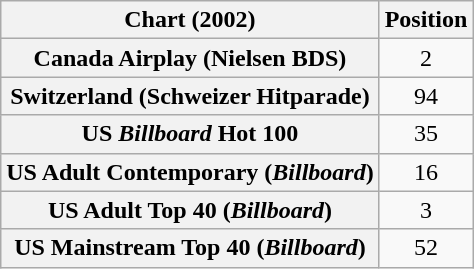<table class="wikitable sortable plainrowheaders" style="text-align:center">
<tr>
<th>Chart (2002)</th>
<th>Position</th>
</tr>
<tr>
<th scope="row">Canada Airplay (Nielsen BDS)</th>
<td>2</td>
</tr>
<tr>
<th scope="row">Switzerland (Schweizer Hitparade)</th>
<td>94</td>
</tr>
<tr>
<th scope="row">US <em>Billboard</em> Hot 100</th>
<td>35</td>
</tr>
<tr>
<th scope="row">US Adult Contemporary (<em>Billboard</em>)</th>
<td>16</td>
</tr>
<tr>
<th scope="row">US Adult Top 40 (<em>Billboard</em>)</th>
<td>3</td>
</tr>
<tr>
<th scope="row">US Mainstream Top 40 (<em>Billboard</em>)</th>
<td>52</td>
</tr>
</table>
